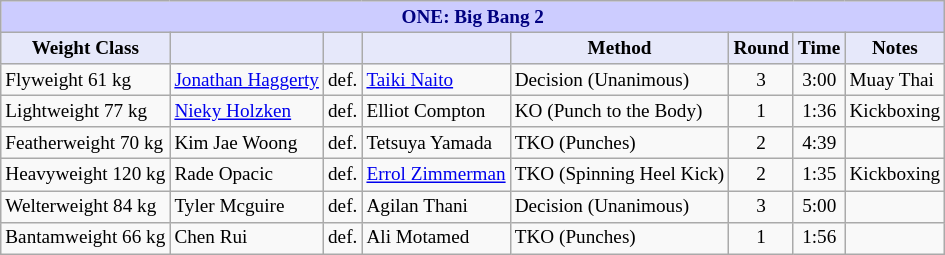<table class="wikitable" style="font-size: 80%;">
<tr>
<th colspan="8" style="background-color: #ccf; color: #000080; text-align: center;"><strong>ONE: Big Bang 2</strong></th>
</tr>
<tr>
<th colspan="1" style="background-color: #E6E8FA; color: #000000; text-align: center;">Weight Class</th>
<th colspan="1" style="background-color: #E6E8FA; color: #000000; text-align: center;"></th>
<th colspan="1" style="background-color: #E6E8FA; color: #000000; text-align: center;"></th>
<th colspan="1" style="background-color: #E6E8FA; color: #000000; text-align: center;"></th>
<th colspan="1" style="background-color: #E6E8FA; color: #000000; text-align: center;">Method</th>
<th colspan="1" style="background-color: #E6E8FA; color: #000000; text-align: center;">Round</th>
<th colspan="1" style="background-color: #E6E8FA; color: #000000; text-align: center;">Time</th>
<th colspan="1" style="background-color: #E6E8FA; color: #000000; text-align: center;">Notes</th>
</tr>
<tr>
<td>Flyweight 61 kg</td>
<td> <a href='#'>Jonathan Haggerty</a></td>
<td>def.</td>
<td> <a href='#'>Taiki Naito</a></td>
<td>Decision (Unanimous)</td>
<td align=center>3</td>
<td align=center>3:00</td>
<td>Muay Thai</td>
</tr>
<tr>
<td>Lightweight 77 kg</td>
<td> <a href='#'>Nieky Holzken</a></td>
<td>def.</td>
<td> Elliot Compton</td>
<td>KO (Punch to the Body)</td>
<td align=center>1</td>
<td align=center>1:36</td>
<td>Kickboxing</td>
</tr>
<tr>
<td>Featherweight 70 kg</td>
<td> Kim Jae Woong</td>
<td>def.</td>
<td> Tetsuya Yamada</td>
<td>TKO (Punches)</td>
<td align=center>2</td>
<td align=center>4:39</td>
<td></td>
</tr>
<tr>
<td>Heavyweight 120 kg</td>
<td> Rade Opacic</td>
<td>def.</td>
<td> <a href='#'>Errol Zimmerman</a></td>
<td>TKO (Spinning Heel Kick)</td>
<td align=center>2</td>
<td align=center>1:35</td>
<td>Kickboxing</td>
</tr>
<tr>
<td>Welterweight 84 kg</td>
<td> Tyler Mcguire</td>
<td>def.</td>
<td> Agilan Thani</td>
<td>Decision (Unanimous)</td>
<td align=center>3</td>
<td align=center>5:00</td>
<td></td>
</tr>
<tr>
<td>Bantamweight 66 kg</td>
<td> Chen Rui</td>
<td>def.</td>
<td> Ali Motamed</td>
<td>TKO (Punches)</td>
<td align=center>1</td>
<td align=center>1:56</td>
<td></td>
</tr>
</table>
